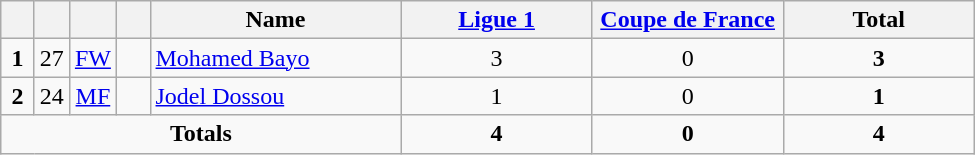<table class="wikitable" style="text-align:center">
<tr>
<th width=15></th>
<th width=15></th>
<th width=15></th>
<th width=15></th>
<th width=160>Name</th>
<th width=120><a href='#'>Ligue 1</a></th>
<th width=120><a href='#'>Coupe de France</a></th>
<th width=120>Total</th>
</tr>
<tr>
<td><strong>1</strong></td>
<td>27</td>
<td><a href='#'>FW</a></td>
<td></td>
<td align=left><a href='#'>Mohamed Bayo</a></td>
<td>3</td>
<td>0</td>
<td><strong>3</strong></td>
</tr>
<tr>
<td><strong>2</strong></td>
<td>24</td>
<td><a href='#'>MF</a></td>
<td></td>
<td align=left><a href='#'>Jodel Dossou</a></td>
<td>1</td>
<td>0</td>
<td><strong>1</strong></td>
</tr>
<tr>
<td colspan=5><strong>Totals</strong></td>
<td><strong>4</strong></td>
<td><strong>0</strong></td>
<td><strong>4</strong></td>
</tr>
</table>
